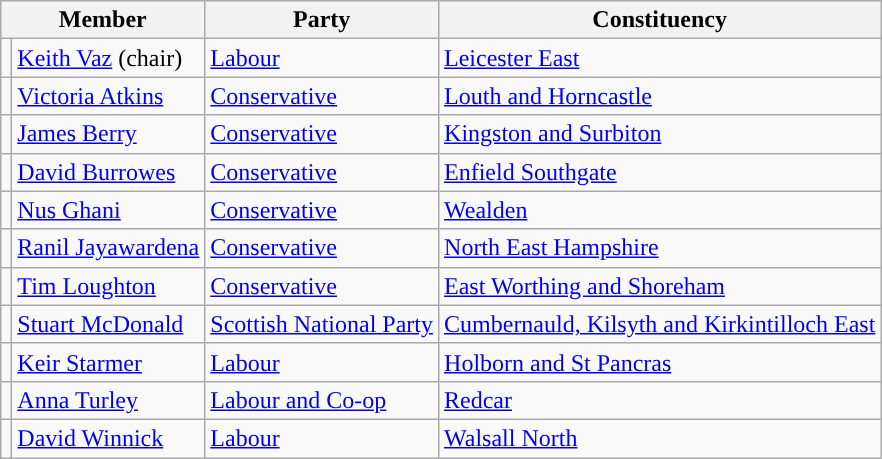<table class="wikitable">
<tr>
<th colspan="2" valign="top">Member</th>
<th valign="top">Party</th>
<th valign="top">Constituency</th>
</tr>
<tr>
<td style="color:inherit;background:"></td>
<td><a href='#'>Keith Vaz</a> (chair)</td>
<td><a href='#'>Labour</a></td>
<td><a href='#'>Leicester East</a></td>
</tr>
<tr>
<td style="color:inherit;background:"></td>
<td><a href='#'>Victoria Atkins</a></td>
<td><a href='#'>Conservative</a></td>
<td><a href='#'>Louth and Horncastle</a></td>
</tr>
<tr>
<td style="color:inherit;background:"></td>
<td><a href='#'>James Berry</a></td>
<td><a href='#'>Conservative</a></td>
<td><a href='#'>Kingston and Surbiton</a></td>
</tr>
<tr>
<td style="color:inherit;background:"></td>
<td><a href='#'>David Burrowes</a></td>
<td><a href='#'>Conservative</a></td>
<td><a href='#'>Enfield Southgate</a></td>
</tr>
<tr>
<td style="color:inherit;background:"></td>
<td><a href='#'>Nus Ghani</a></td>
<td><a href='#'>Conservative</a></td>
<td><a href='#'>Wealden</a></td>
</tr>
<tr>
<td style="color:inherit;background:"></td>
<td><a href='#'>Ranil Jayawardena</a></td>
<td><a href='#'>Conservative</a></td>
<td><a href='#'>North East Hampshire</a></td>
</tr>
<tr>
<td style="color:inherit;background:"></td>
<td><a href='#'>Tim Loughton</a></td>
<td><a href='#'>Conservative</a></td>
<td><a href='#'>East Worthing and Shoreham</a></td>
</tr>
<tr>
<td style="color:inherit;background:"></td>
<td><a href='#'>Stuart McDonald</a></td>
<td><a href='#'>Scottish National Party</a></td>
<td><a href='#'>Cumbernauld, Kilsyth and Kirkintilloch East</a></td>
</tr>
<tr>
<td style="color:inherit;background:"></td>
<td><a href='#'>Keir Starmer</a></td>
<td><a href='#'>Labour</a></td>
<td><a href='#'>Holborn and St Pancras</a></td>
</tr>
<tr>
<td style="color:inherit;background:"></td>
<td><a href='#'>Anna Turley</a></td>
<td><a href='#'>Labour and Co-op</a></td>
<td><a href='#'>Redcar</a></td>
</tr>
<tr>
<td style="color:inherit;background:"></td>
<td><a href='#'>David Winnick</a></td>
<td><a href='#'>Labour</a></td>
<td><a href='#'>Walsall North</a></td>
</tr>
</table>
